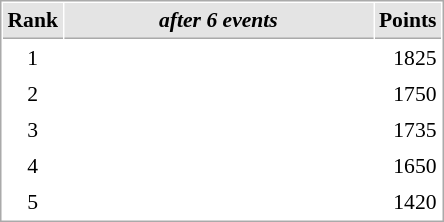<table cellspacing="1" cellpadding="3" style="border:1px solid #aaa; font-size:90%;">
<tr style="background:#e4e4e4;">
<th style="border-bottom:1px solid #aaa; width:10px;">Rank</th>
<th style="border-bottom:1px solid #aaa; width:200px; white-space:nowrap;"><em>after 6 events</em> </th>
<th style="border-bottom:1px solid #aaa; width:20px;">Points</th>
</tr>
<tr>
<td align=center>1</td>
<td></td>
<td align=right>1825</td>
</tr>
<tr>
<td align=center>2</td>
<td></td>
<td align=right>1750</td>
</tr>
<tr>
<td align=center>3</td>
<td></td>
<td align=right>1735</td>
</tr>
<tr>
<td align=center>4</td>
<td></td>
<td align=right>1650</td>
</tr>
<tr>
<td align=center>5</td>
<td></td>
<td align=right>1420</td>
</tr>
</table>
